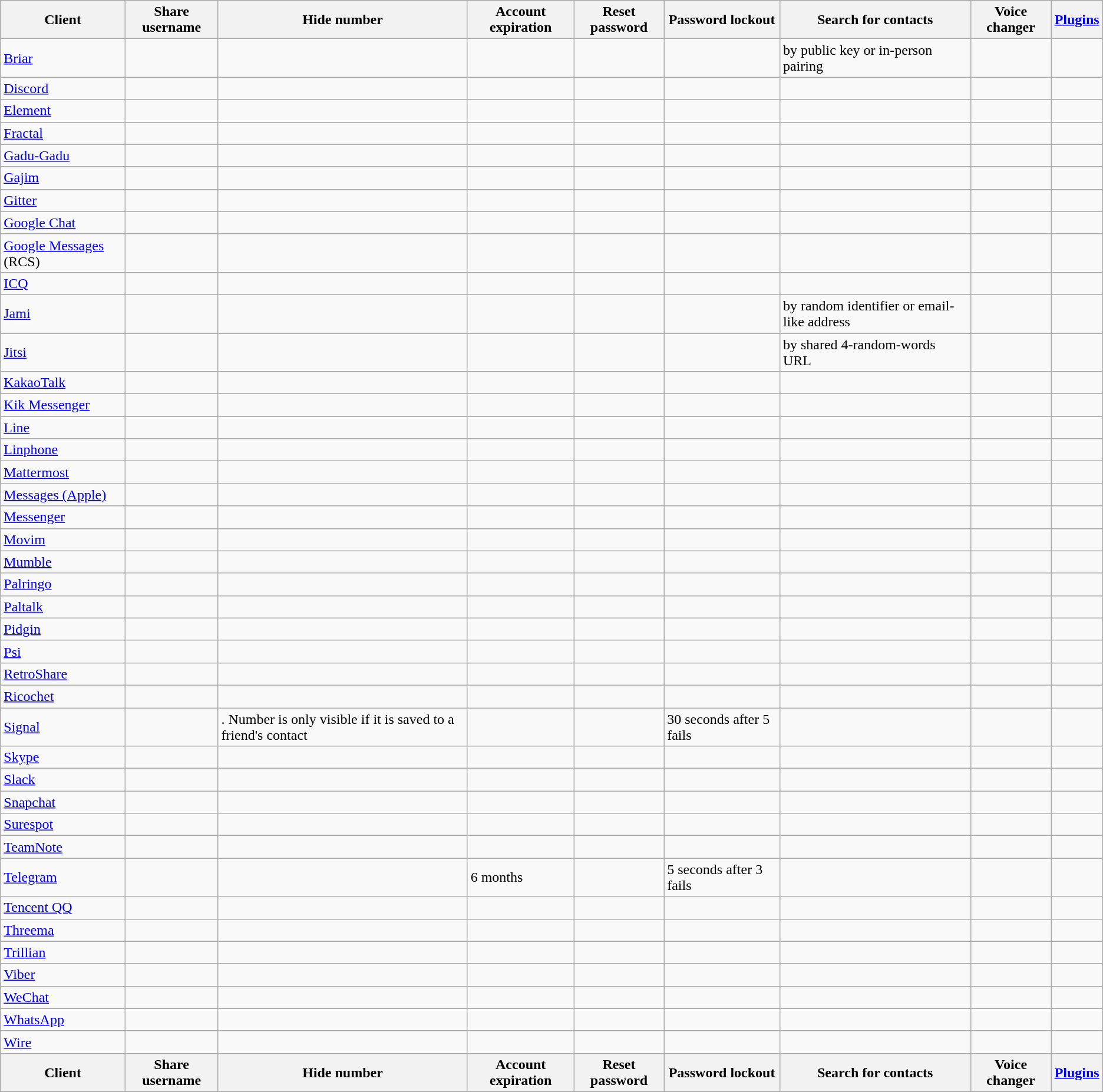<table class="wikitable sortable sort-under sticky-header">
<tr>
<th>Client</th>
<th>Share username</th>
<th>Hide number</th>
<th>Account expiration</th>
<th>Reset password</th>
<th>Password lockout</th>
<th>Search for contacts</th>
<th>Voice changer</th>
<th><a href='#'>Plugins</a></th>
</tr>
<tr>
<td><a href='#'>Briar</a></td>
<td></td>
<td></td>
<td></td>
<td></td>
<td></td>
<td>by public key or in-person pairing</td>
<td></td>
<td></td>
</tr>
<tr>
<td><a href='#'>Discord</a></td>
<td></td>
<td></td>
<td></td>
<td></td>
<td></td>
<td></td>
<td></td>
<td></td>
</tr>
<tr>
<td><a href='#'>Element</a></td>
<td></td>
<td></td>
<td></td>
<td></td>
<td></td>
<td></td>
<td></td>
<td></td>
</tr>
<tr>
<td><a href='#'>Fractal</a></td>
<td></td>
<td></td>
<td></td>
<td></td>
<td></td>
<td></td>
<td></td>
<td></td>
</tr>
<tr>
<td><a href='#'>Gadu-Gadu</a></td>
<td></td>
<td></td>
<td></td>
<td></td>
<td></td>
<td></td>
<td></td>
<td></td>
</tr>
<tr>
<td><a href='#'>Gajim</a></td>
<td></td>
<td></td>
<td></td>
<td></td>
<td></td>
<td></td>
<td></td>
<td></td>
</tr>
<tr>
<td><a href='#'>Gitter</a></td>
<td></td>
<td></td>
<td></td>
<td></td>
<td></td>
<td></td>
<td></td>
<td></td>
</tr>
<tr>
<td><a href='#'>Google Chat</a></td>
<td></td>
<td></td>
<td></td>
<td></td>
<td></td>
<td></td>
<td></td>
<td></td>
</tr>
<tr>
<td><a href='#'>Google Messages</a> (RCS)</td>
<td></td>
<td></td>
<td></td>
<td></td>
<td></td>
<td></td>
<td></td>
<td></td>
</tr>
<tr>
<td><a href='#'>ICQ</a></td>
<td></td>
<td></td>
<td></td>
<td></td>
<td></td>
<td></td>
<td></td>
<td></td>
</tr>
<tr>
<td><a href='#'>Jami</a></td>
<td></td>
<td></td>
<td></td>
<td></td>
<td></td>
<td>by random identifier or email-like address</td>
<td></td>
<td></td>
</tr>
<tr>
<td><a href='#'>Jitsi</a></td>
<td></td>
<td></td>
<td></td>
<td></td>
<td></td>
<td>by shared 4-random-words URL</td>
<td></td>
<td></td>
</tr>
<tr>
<td><a href='#'>KakaoTalk</a></td>
<td></td>
<td></td>
<td></td>
<td></td>
<td></td>
<td></td>
<td></td>
<td></td>
</tr>
<tr>
<td><a href='#'>Kik Messenger</a></td>
<td></td>
<td></td>
<td></td>
<td></td>
<td></td>
<td></td>
<td></td>
<td></td>
</tr>
<tr>
<td><a href='#'>Line</a></td>
<td></td>
<td></td>
<td></td>
<td></td>
<td></td>
<td></td>
<td></td>
<td></td>
</tr>
<tr>
<td><a href='#'>Linphone</a></td>
<td></td>
<td></td>
<td></td>
<td></td>
<td></td>
<td></td>
<td></td>
<td></td>
</tr>
<tr>
<td><a href='#'>Mattermost</a></td>
<td></td>
<td></td>
<td></td>
<td></td>
<td></td>
<td></td>
<td></td>
<td></td>
</tr>
<tr>
<td><a href='#'>Messages (Apple)</a></td>
<td></td>
<td></td>
<td></td>
<td></td>
<td></td>
<td></td>
<td></td>
<td></td>
</tr>
<tr>
<td><a href='#'>Messenger</a></td>
<td></td>
<td></td>
<td></td>
<td></td>
<td></td>
<td></td>
<td></td>
<td></td>
</tr>
<tr>
<td><a href='#'>Movim</a></td>
<td></td>
<td></td>
<td></td>
<td></td>
<td></td>
<td></td>
<td></td>
<td></td>
</tr>
<tr>
<td><a href='#'>Mumble</a></td>
<td></td>
<td></td>
<td></td>
<td></td>
<td></td>
<td></td>
<td></td>
<td></td>
</tr>
<tr>
<td><a href='#'>Palringo</a></td>
<td></td>
<td></td>
<td></td>
<td></td>
<td></td>
<td></td>
<td></td>
<td></td>
</tr>
<tr>
<td><a href='#'>Paltalk</a></td>
<td></td>
<td></td>
<td></td>
<td></td>
<td></td>
<td></td>
<td></td>
<td></td>
</tr>
<tr>
<td><a href='#'>Pidgin</a></td>
<td></td>
<td></td>
<td></td>
<td></td>
<td></td>
<td></td>
<td></td>
<td></td>
</tr>
<tr>
<td><a href='#'>Psi</a></td>
<td></td>
<td></td>
<td></td>
<td></td>
<td></td>
<td></td>
<td></td>
<td></td>
</tr>
<tr>
<td><a href='#'>RetroShare</a></td>
<td></td>
<td></td>
<td></td>
<td></td>
<td></td>
<td></td>
<td></td>
<td></td>
</tr>
<tr>
<td><a href='#'>Ricochet</a></td>
<td></td>
<td></td>
<td></td>
<td></td>
<td></td>
<td></td>
<td></td>
<td></td>
</tr>
<tr>
<td><a href='#'>Signal</a></td>
<td></td>
<td>. Number is only visible if it is saved to a friend's contact</td>
<td></td>
<td></td>
<td>30 seconds after 5 fails</td>
<td></td>
<td></td>
<td></td>
</tr>
<tr>
<td><a href='#'>Skype</a></td>
<td></td>
<td></td>
<td></td>
<td></td>
<td></td>
<td></td>
<td></td>
<td></td>
</tr>
<tr>
<td><a href='#'>Slack</a></td>
<td></td>
<td></td>
<td></td>
<td></td>
<td></td>
<td></td>
<td></td>
<td></td>
</tr>
<tr>
<td><a href='#'>Snapchat</a></td>
<td></td>
<td></td>
<td></td>
<td></td>
<td></td>
<td></td>
<td></td>
<td></td>
</tr>
<tr>
<td><a href='#'>Surespot</a></td>
<td></td>
<td></td>
<td></td>
<td></td>
<td></td>
<td></td>
<td></td>
<td></td>
</tr>
<tr>
<td><a href='#'>TeamNote</a></td>
<td></td>
<td></td>
<td></td>
<td></td>
<td></td>
<td></td>
<td></td>
<td></td>
</tr>
<tr>
<td><a href='#'>Telegram</a></td>
<td></td>
<td></td>
<td>6 months</td>
<td></td>
<td>5 seconds after 3 fails</td>
<td></td>
<td></td>
<td></td>
</tr>
<tr>
<td><a href='#'>Tencent QQ</a></td>
<td></td>
<td></td>
<td></td>
<td></td>
<td></td>
<td></td>
<td></td>
<td></td>
</tr>
<tr>
<td><a href='#'>Threema</a></td>
<td></td>
<td></td>
<td></td>
<td></td>
<td></td>
<td></td>
<td></td>
<td></td>
</tr>
<tr>
<td><a href='#'>Trillian</a></td>
<td></td>
<td></td>
<td></td>
<td></td>
<td></td>
<td></td>
<td></td>
<td></td>
</tr>
<tr>
<td><a href='#'>Viber</a></td>
<td></td>
<td></td>
<td></td>
<td></td>
<td></td>
<td></td>
<td></td>
<td></td>
</tr>
<tr>
<td><a href='#'>WeChat</a></td>
<td></td>
<td></td>
<td></td>
<td></td>
<td></td>
<td></td>
<td></td>
<td></td>
</tr>
<tr>
<td><a href='#'>WhatsApp</a></td>
<td></td>
<td></td>
<td></td>
<td></td>
<td></td>
<td></td>
<td></td>
<td></td>
</tr>
<tr>
<td><a href='#'>Wire</a></td>
<td></td>
<td></td>
<td></td>
<td></td>
<td></td>
<td></td>
<td></td>
<td></td>
</tr>
<tr>
<th>Client</th>
<th>Share username</th>
<th>Hide number</th>
<th>Account expiration</th>
<th>Reset password</th>
<th>Password lockout</th>
<th>Search for contacts</th>
<th>Voice changer</th>
<th><a href='#'>Plugins</a></th>
</tr>
</table>
